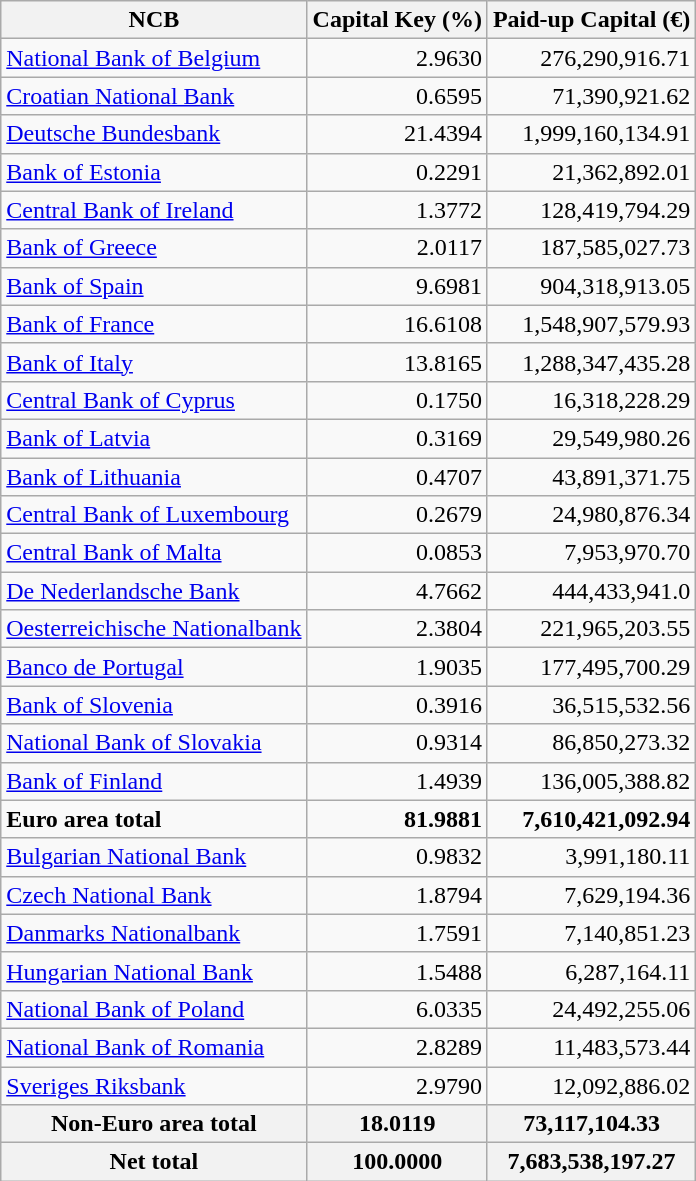<table class="wikitable sortable static-row-numbers static-row-header-text">
<tr>
<th>NCB</th>
<th>Capital Key (%)</th>
<th>Paid-up Capital (€)</th>
</tr>
<tr>
<td><a href='#'>National Bank of Belgium</a></td>
<td align=right>2.9630</td>
<td align=right>276,290,916.71</td>
</tr>
<tr>
<td><a href='#'>Croatian National Bank</a></td>
<td align=right>0.6595</td>
<td align=right>71,390,921.62</td>
</tr>
<tr>
<td><a href='#'>Deutsche Bundesbank</a></td>
<td align=right>21.4394</td>
<td align=right>1,999,160,134.91</td>
</tr>
<tr>
<td><a href='#'>Bank of Estonia</a></td>
<td align=right>0.2291</td>
<td align=right>21,362,892.01</td>
</tr>
<tr>
<td><a href='#'>Central Bank of Ireland</a></td>
<td align=right>1.3772</td>
<td align=right>128,419,794.29</td>
</tr>
<tr>
<td><a href='#'>Bank of Greece</a></td>
<td align=right>2.0117</td>
<td align=right>187,585,027.73</td>
</tr>
<tr>
<td><a href='#'>Bank of Spain</a></td>
<td align=right>9.6981</td>
<td align=right>904,318,913.05</td>
</tr>
<tr>
<td><a href='#'>Bank of France</a></td>
<td align=right>16.6108</td>
<td align=right>1,548,907,579.93</td>
</tr>
<tr>
<td><a href='#'>Bank of Italy</a></td>
<td align=right>13.8165</td>
<td align=right>1,288,347,435.28</td>
</tr>
<tr>
<td><a href='#'>Central Bank of Cyprus</a></td>
<td align=right>0.1750</td>
<td align=right>16,318,228.29</td>
</tr>
<tr>
<td><a href='#'>Bank of Latvia</a></td>
<td align=right>0.3169</td>
<td align=right>29,549,980.26</td>
</tr>
<tr>
<td><a href='#'>Bank of Lithuania</a></td>
<td align=right>0.4707</td>
<td align=right>43,891,371.75</td>
</tr>
<tr>
<td><a href='#'>Central Bank of Luxembourg</a></td>
<td align=right>0.2679</td>
<td align=right>24,980,876.34</td>
</tr>
<tr>
<td><a href='#'>Central Bank of Malta</a></td>
<td align=right>0.0853</td>
<td align=right>7,953,970.70</td>
</tr>
<tr>
<td><a href='#'>De Nederlandsche Bank</a></td>
<td align=right>4.7662</td>
<td align=right>444,433,941.0</td>
</tr>
<tr>
<td><a href='#'>Oesterreichische Nationalbank</a></td>
<td align=right>2.3804</td>
<td align=right>221,965,203.55</td>
</tr>
<tr>
<td><a href='#'>Banco de Portugal</a></td>
<td align=right>1.9035</td>
<td align=right>177,495,700.29</td>
</tr>
<tr>
<td><a href='#'>Bank of Slovenia</a></td>
<td align=right>0.3916</td>
<td align=right>36,515,532.56</td>
</tr>
<tr>
<td><a href='#'>National Bank of Slovakia</a></td>
<td align=right>0.9314</td>
<td align=right>86,850,273.32</td>
</tr>
<tr>
<td><a href='#'>Bank of Finland</a></td>
<td align=right>1.4939</td>
<td align=right>136,005,388.82</td>
</tr>
<tr>
<td><strong>Euro area total</strong></td>
<td align=right><strong>81.9881</strong></td>
<td align=right><strong>7,610,421,092.94</strong></td>
</tr>
<tr>
<td><a href='#'>Bulgarian National Bank</a></td>
<td align=right>0.9832</td>
<td align=right>3,991,180.11</td>
</tr>
<tr>
<td><a href='#'>Czech National Bank</a></td>
<td align=right>1.8794</td>
<td align=right>7,629,194.36</td>
</tr>
<tr>
<td><a href='#'>Danmarks Nationalbank</a></td>
<td align=right>1.7591</td>
<td align=right>7,140,851.23</td>
</tr>
<tr>
<td><a href='#'>Hungarian National Bank</a></td>
<td align=right>1.5488</td>
<td align=right>6,287,164.11</td>
</tr>
<tr>
<td><a href='#'>National Bank of Poland</a></td>
<td align=right>6.0335</td>
<td align=right>24,492,255.06</td>
</tr>
<tr>
<td><a href='#'>National Bank of Romania</a></td>
<td align=right>2.8289</td>
<td align=right>11,483,573.44</td>
</tr>
<tr>
<td><a href='#'>Sveriges Riksbank</a></td>
<td align=right>2.9790</td>
<td align=right>12,092,886.02</td>
</tr>
<tr>
<th><strong>Non-Euro area total</strong></th>
<th align=right><strong>18.0119</strong></th>
<th align=right><strong>73,117,104.33</strong></th>
</tr>
<tr>
<th><strong>Net total</strong></th>
<th align=right><strong>100.0000</strong></th>
<th align=right><strong>7,683,538,197.27</strong></th>
</tr>
</table>
